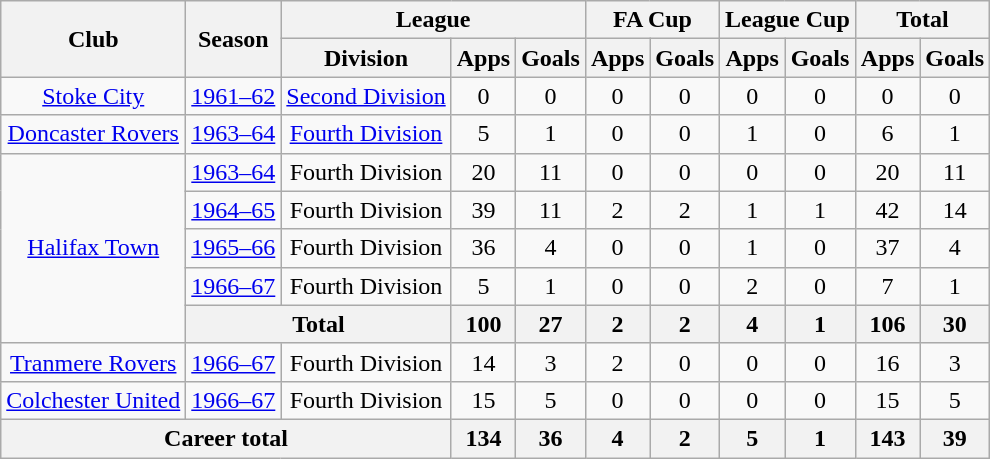<table class="wikitable" style="text-align: center;">
<tr>
<th rowspan="2">Club</th>
<th rowspan="2">Season</th>
<th colspan="3">League</th>
<th colspan="2">FA Cup</th>
<th colspan="2">League Cup</th>
<th colspan="2">Total</th>
</tr>
<tr>
<th>Division</th>
<th>Apps</th>
<th>Goals</th>
<th>Apps</th>
<th>Goals</th>
<th>Apps</th>
<th>Goals</th>
<th>Apps</th>
<th>Goals</th>
</tr>
<tr>
<td><a href='#'>Stoke City</a></td>
<td><a href='#'>1961–62</a></td>
<td><a href='#'>Second Division</a></td>
<td>0</td>
<td>0</td>
<td>0</td>
<td>0</td>
<td>0</td>
<td>0</td>
<td>0</td>
<td>0</td>
</tr>
<tr>
<td><a href='#'>Doncaster Rovers</a></td>
<td><a href='#'>1963–64</a></td>
<td><a href='#'>Fourth Division</a></td>
<td>5</td>
<td>1</td>
<td>0</td>
<td>0</td>
<td>1</td>
<td>0</td>
<td>6</td>
<td>1</td>
</tr>
<tr>
<td rowspan=5><a href='#'>Halifax Town</a></td>
<td><a href='#'>1963–64</a></td>
<td>Fourth Division</td>
<td>20</td>
<td>11</td>
<td>0</td>
<td>0</td>
<td>0</td>
<td>0</td>
<td>20</td>
<td>11</td>
</tr>
<tr>
<td><a href='#'>1964–65</a></td>
<td>Fourth Division</td>
<td>39</td>
<td>11</td>
<td>2</td>
<td>2</td>
<td>1</td>
<td>1</td>
<td>42</td>
<td>14</td>
</tr>
<tr>
<td><a href='#'>1965–66</a></td>
<td>Fourth Division</td>
<td>36</td>
<td>4</td>
<td>0</td>
<td>0</td>
<td>1</td>
<td>0</td>
<td>37</td>
<td>4</td>
</tr>
<tr>
<td><a href='#'>1966–67</a></td>
<td>Fourth Division</td>
<td>5</td>
<td>1</td>
<td>0</td>
<td>0</td>
<td>2</td>
<td>0</td>
<td>7</td>
<td>1</td>
</tr>
<tr>
<th colspan=2>Total</th>
<th>100</th>
<th>27</th>
<th>2</th>
<th>2</th>
<th>4</th>
<th>1</th>
<th>106</th>
<th>30</th>
</tr>
<tr>
<td><a href='#'>Tranmere Rovers</a></td>
<td><a href='#'>1966–67</a></td>
<td>Fourth Division</td>
<td>14</td>
<td>3</td>
<td>2</td>
<td>0</td>
<td>0</td>
<td>0</td>
<td>16</td>
<td>3</td>
</tr>
<tr>
<td><a href='#'>Colchester United</a></td>
<td><a href='#'>1966–67</a></td>
<td>Fourth Division</td>
<td>15</td>
<td>5</td>
<td>0</td>
<td>0</td>
<td>0</td>
<td>0</td>
<td>15</td>
<td>5</td>
</tr>
<tr>
<th colspan="3">Career total</th>
<th>134</th>
<th>36</th>
<th>4</th>
<th>2</th>
<th>5</th>
<th>1</th>
<th>143</th>
<th>39</th>
</tr>
</table>
